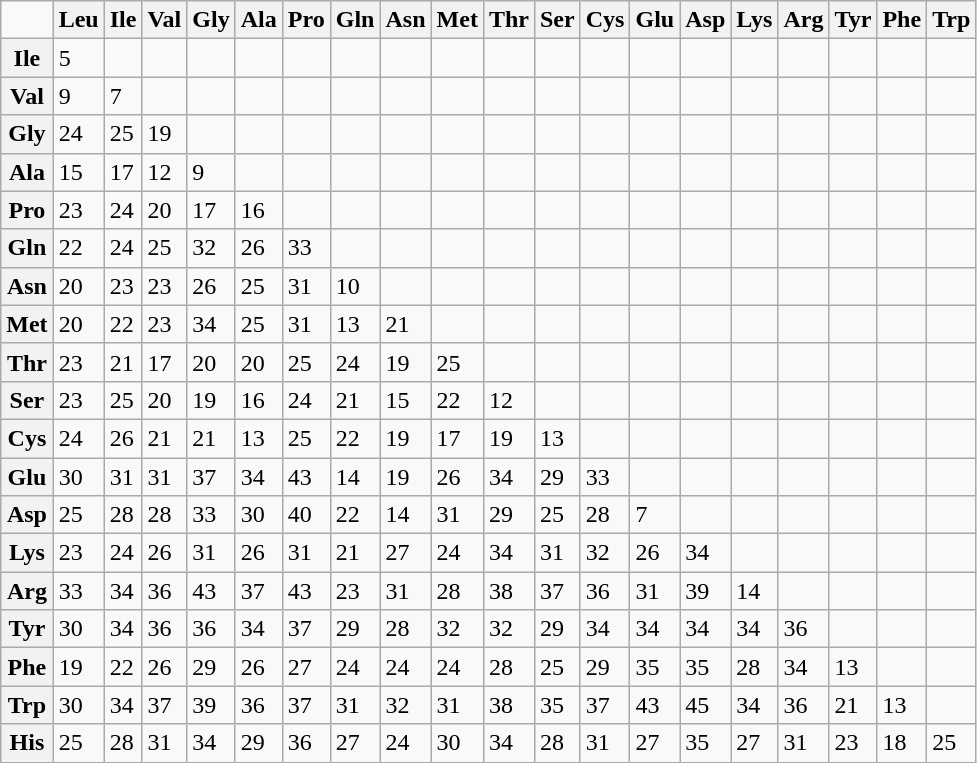<table class="wikitable">
<tr>
<td></td>
<th>Leu</th>
<th>Ile</th>
<th>Val</th>
<th>Gly</th>
<th>Ala</th>
<th>Pro</th>
<th>Gln</th>
<th>Asn</th>
<th>Met</th>
<th>Thr</th>
<th>Ser</th>
<th>Cys</th>
<th>Glu</th>
<th>Asp</th>
<th>Lys</th>
<th>Arg</th>
<th>Tyr</th>
<th>Phe</th>
<th>Trp</th>
</tr>
<tr>
<th>Ile</th>
<td>5</td>
<td></td>
<td></td>
<td></td>
<td></td>
<td></td>
<td></td>
<td></td>
<td></td>
<td></td>
<td></td>
<td></td>
<td></td>
<td></td>
<td></td>
<td></td>
<td></td>
<td></td>
<td></td>
</tr>
<tr>
<th>Val</th>
<td>9</td>
<td>7</td>
<td></td>
<td></td>
<td></td>
<td></td>
<td></td>
<td></td>
<td></td>
<td></td>
<td></td>
<td></td>
<td></td>
<td></td>
<td></td>
<td></td>
<td></td>
<td></td>
<td></td>
</tr>
<tr>
<th>Gly</th>
<td>24</td>
<td>25</td>
<td>19</td>
<td></td>
<td></td>
<td></td>
<td></td>
<td></td>
<td></td>
<td></td>
<td></td>
<td></td>
<td></td>
<td></td>
<td></td>
<td></td>
<td></td>
<td></td>
<td></td>
</tr>
<tr>
<th>Ala</th>
<td>15</td>
<td>17</td>
<td>12</td>
<td>9</td>
<td></td>
<td></td>
<td></td>
<td></td>
<td></td>
<td></td>
<td></td>
<td></td>
<td></td>
<td></td>
<td></td>
<td></td>
<td></td>
<td></td>
<td></td>
</tr>
<tr>
<th>Pro</th>
<td>23</td>
<td>24</td>
<td>20</td>
<td>17</td>
<td>16</td>
<td></td>
<td></td>
<td></td>
<td></td>
<td></td>
<td></td>
<td></td>
<td></td>
<td></td>
<td></td>
<td></td>
<td></td>
<td></td>
<td></td>
</tr>
<tr>
<th>Gln</th>
<td>22</td>
<td>24</td>
<td>25</td>
<td>32</td>
<td>26</td>
<td>33</td>
<td></td>
<td></td>
<td></td>
<td></td>
<td></td>
<td></td>
<td></td>
<td></td>
<td></td>
<td></td>
<td></td>
<td></td>
<td></td>
</tr>
<tr>
<th>Asn</th>
<td>20</td>
<td>23</td>
<td>23</td>
<td>26</td>
<td>25</td>
<td>31</td>
<td>10</td>
<td></td>
<td></td>
<td></td>
<td></td>
<td></td>
<td></td>
<td></td>
<td></td>
<td></td>
<td></td>
<td></td>
<td></td>
</tr>
<tr>
<th>Met</th>
<td>20</td>
<td>22</td>
<td>23</td>
<td>34</td>
<td>25</td>
<td>31</td>
<td>13</td>
<td>21</td>
<td></td>
<td></td>
<td></td>
<td></td>
<td></td>
<td></td>
<td></td>
<td></td>
<td></td>
<td></td>
<td></td>
</tr>
<tr>
<th>Thr</th>
<td>23</td>
<td>21</td>
<td>17</td>
<td>20</td>
<td>20</td>
<td>25</td>
<td>24</td>
<td>19</td>
<td>25</td>
<td></td>
<td></td>
<td></td>
<td></td>
<td></td>
<td></td>
<td></td>
<td></td>
<td></td>
<td></td>
</tr>
<tr>
<th>Ser</th>
<td>23</td>
<td>25</td>
<td>20</td>
<td>19</td>
<td>16</td>
<td>24</td>
<td>21</td>
<td>15</td>
<td>22</td>
<td>12</td>
<td></td>
<td></td>
<td></td>
<td></td>
<td></td>
<td></td>
<td></td>
<td></td>
<td></td>
</tr>
<tr>
<th>Cys</th>
<td>24</td>
<td>26</td>
<td>21</td>
<td>21</td>
<td>13</td>
<td>25</td>
<td>22</td>
<td>19</td>
<td>17</td>
<td>19</td>
<td>13</td>
<td></td>
<td></td>
<td></td>
<td></td>
<td></td>
<td></td>
<td></td>
<td></td>
</tr>
<tr>
<th>Glu</th>
<td>30</td>
<td>31</td>
<td>31</td>
<td>37</td>
<td>34</td>
<td>43</td>
<td>14</td>
<td>19</td>
<td>26</td>
<td>34</td>
<td>29</td>
<td>33</td>
<td></td>
<td></td>
<td></td>
<td></td>
<td></td>
<td></td>
<td></td>
</tr>
<tr>
<th>Asp</th>
<td>25</td>
<td>28</td>
<td>28</td>
<td>33</td>
<td>30</td>
<td>40</td>
<td>22</td>
<td>14</td>
<td>31</td>
<td>29</td>
<td>25</td>
<td>28</td>
<td>7</td>
<td></td>
<td></td>
<td></td>
<td></td>
<td></td>
<td></td>
</tr>
<tr>
<th>Lys</th>
<td>23</td>
<td>24</td>
<td>26</td>
<td>31</td>
<td>26</td>
<td>31</td>
<td>21</td>
<td>27</td>
<td>24</td>
<td>34</td>
<td>31</td>
<td>32</td>
<td>26</td>
<td>34</td>
<td></td>
<td></td>
<td></td>
<td></td>
<td></td>
</tr>
<tr>
<th>Arg</th>
<td>33</td>
<td>34</td>
<td>36</td>
<td>43</td>
<td>37</td>
<td>43</td>
<td>23</td>
<td>31</td>
<td>28</td>
<td>38</td>
<td>37</td>
<td>36</td>
<td>31</td>
<td>39</td>
<td>14</td>
<td></td>
<td></td>
<td></td>
<td></td>
</tr>
<tr>
<th>Tyr</th>
<td>30</td>
<td>34</td>
<td>36</td>
<td>36</td>
<td>34</td>
<td>37</td>
<td>29</td>
<td>28</td>
<td>32</td>
<td>32</td>
<td>29</td>
<td>34</td>
<td>34</td>
<td>34</td>
<td>34</td>
<td>36</td>
<td></td>
<td></td>
<td></td>
</tr>
<tr>
<th>Phe</th>
<td>19</td>
<td>22</td>
<td>26</td>
<td>29</td>
<td>26</td>
<td>27</td>
<td>24</td>
<td>24</td>
<td>24</td>
<td>28</td>
<td>25</td>
<td>29</td>
<td>35</td>
<td>35</td>
<td>28</td>
<td>34</td>
<td>13</td>
<td></td>
<td></td>
</tr>
<tr>
<th>Trp</th>
<td>30</td>
<td>34</td>
<td>37</td>
<td>39</td>
<td>36</td>
<td>37</td>
<td>31</td>
<td>32</td>
<td>31</td>
<td>38</td>
<td>35</td>
<td>37</td>
<td>43</td>
<td>45</td>
<td>34</td>
<td>36</td>
<td>21</td>
<td>13</td>
<td></td>
</tr>
<tr>
<th>His</th>
<td>25</td>
<td>28</td>
<td>31</td>
<td>34</td>
<td>29</td>
<td>36</td>
<td>27</td>
<td>24</td>
<td>30</td>
<td>34</td>
<td>28</td>
<td>31</td>
<td>27</td>
<td>35</td>
<td>27</td>
<td>31</td>
<td>23</td>
<td>18</td>
<td>25</td>
</tr>
</table>
